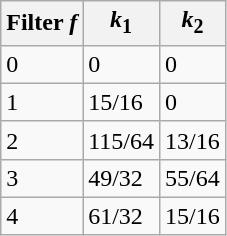<table class="wikitable">
<tr>
<th>Filter <em>f</em></th>
<th><em>k</em><sub>1</sub></th>
<th><em>k</em><sub>2</sub></th>
</tr>
<tr>
<td>0</td>
<td>0</td>
<td>0</td>
</tr>
<tr>
<td>1</td>
<td>15/16</td>
<td>0</td>
</tr>
<tr>
<td>2</td>
<td>115/64</td>
<td>13/16</td>
</tr>
<tr>
<td>3</td>
<td>49/32</td>
<td>55/64</td>
</tr>
<tr>
<td>4</td>
<td>61/32</td>
<td>15/16</td>
</tr>
</table>
